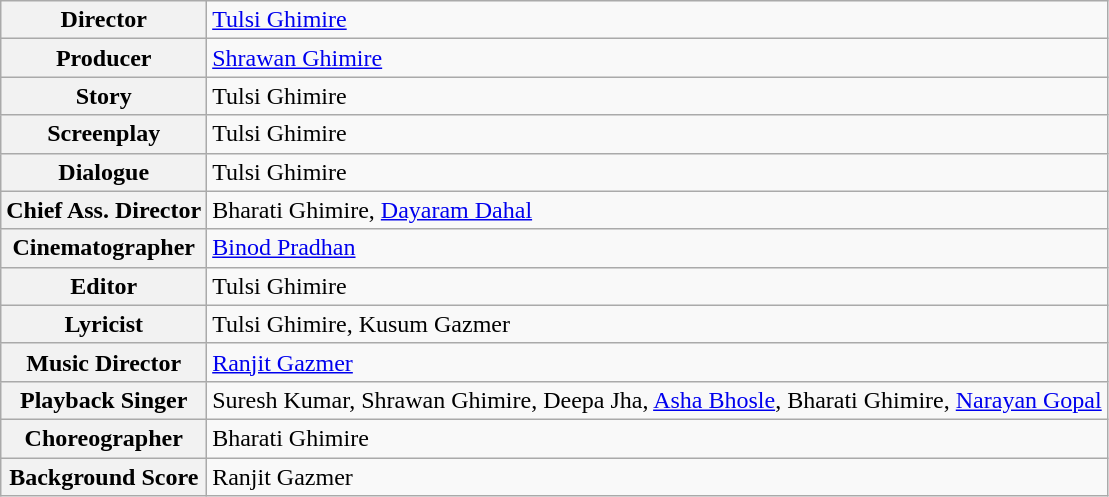<table class="wikitable">
<tr>
<th>Director</th>
<td><a href='#'>Tulsi Ghimire</a></td>
</tr>
<tr>
<th>Producer</th>
<td><a href='#'>Shrawan Ghimire</a></td>
</tr>
<tr>
<th>Story</th>
<td>Tulsi Ghimire</td>
</tr>
<tr>
<th>Screenplay</th>
<td>Tulsi Ghimire</td>
</tr>
<tr>
<th>Dialogue</th>
<td>Tulsi Ghimire</td>
</tr>
<tr>
<th>Chief Ass. Director</th>
<td>Bharati Ghimire, <a href='#'>Dayaram Dahal</a></td>
</tr>
<tr>
<th>Cinematographer</th>
<td><a href='#'>Binod Pradhan</a></td>
</tr>
<tr>
<th>Editor</th>
<td>Tulsi Ghimire</td>
</tr>
<tr>
<th>Lyricist</th>
<td>Tulsi Ghimire, Kusum Gazmer</td>
</tr>
<tr>
<th>Music Director</th>
<td><a href='#'>Ranjit Gazmer</a></td>
</tr>
<tr>
<th>Playback Singer</th>
<td>Suresh Kumar, Shrawan Ghimire, Deepa Jha, <a href='#'>Asha Bhosle</a>, Bharati Ghimire, <a href='#'>Narayan Gopal</a></td>
</tr>
<tr>
<th>Choreographer</th>
<td>Bharati Ghimire</td>
</tr>
<tr>
<th>Background Score</th>
<td>Ranjit Gazmer</td>
</tr>
</table>
